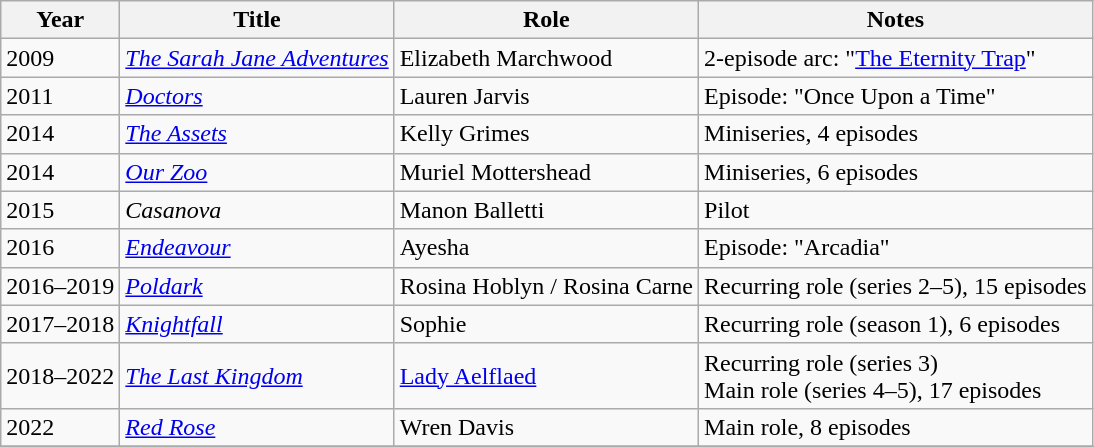<table class="wikitable sortable">
<tr>
<th>Year</th>
<th>Title</th>
<th>Role</th>
<th class="unsortable">Notes</th>
</tr>
<tr>
<td>2009</td>
<td><em><a href='#'>The Sarah Jane Adventures</a></em></td>
<td>Elizabeth Marchwood</td>
<td>2-episode arc: "<a href='#'>The Eternity Trap</a>"</td>
</tr>
<tr>
<td>2011</td>
<td><em><a href='#'>Doctors</a></em></td>
<td>Lauren Jarvis</td>
<td>Episode: "Once Upon a Time"</td>
</tr>
<tr>
<td>2014</td>
<td><em><a href='#'>The Assets</a></em></td>
<td>Kelly Grimes</td>
<td>Miniseries, 4 episodes</td>
</tr>
<tr>
<td>2014</td>
<td><em><a href='#'>Our Zoo</a></em></td>
<td>Muriel Mottershead</td>
<td>Miniseries, 6 episodes</td>
</tr>
<tr>
<td>2015</td>
<td><em>Casanova</em></td>
<td>Manon Balletti</td>
<td>Pilot</td>
</tr>
<tr>
<td>2016</td>
<td><em><a href='#'>Endeavour</a></em></td>
<td>Ayesha</td>
<td>Episode: "Arcadia"</td>
</tr>
<tr>
<td>2016–2019</td>
<td><em><a href='#'>Poldark</a></em></td>
<td>Rosina Hoblyn / Rosina Carne</td>
<td>Recurring role (series 2–5), 15 episodes</td>
</tr>
<tr>
<td>2017–2018</td>
<td><em><a href='#'>Knightfall</a></em></td>
<td>Sophie</td>
<td>Recurring role (season 1), 6 episodes</td>
</tr>
<tr>
<td>2018–2022</td>
<td><em><a href='#'>The Last Kingdom</a></em></td>
<td><a href='#'>Lady Aelflaed</a></td>
<td>Recurring role (series 3)<br>Main role (series 4–5), 17 episodes</td>
</tr>
<tr>
<td>2022</td>
<td><em><a href='#'>Red Rose</a></em></td>
<td>Wren Davis</td>
<td>Main role, 8 episodes</td>
</tr>
<tr>
</tr>
</table>
